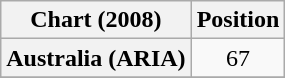<table class="wikitable plainrowheaders" style="text-align:center">
<tr>
<th>Chart (2008)</th>
<th>Position</th>
</tr>
<tr>
<th scope="row">Australia (ARIA)</th>
<td>67</td>
</tr>
<tr>
</tr>
</table>
